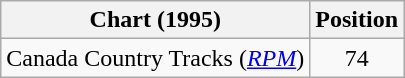<table class="wikitable sortable">
<tr>
<th scope="col">Chart (1995)</th>
<th scope="col">Position</th>
</tr>
<tr>
<td>Canada Country Tracks (<em><a href='#'>RPM</a></em>)</td>
<td align="center">74</td>
</tr>
</table>
